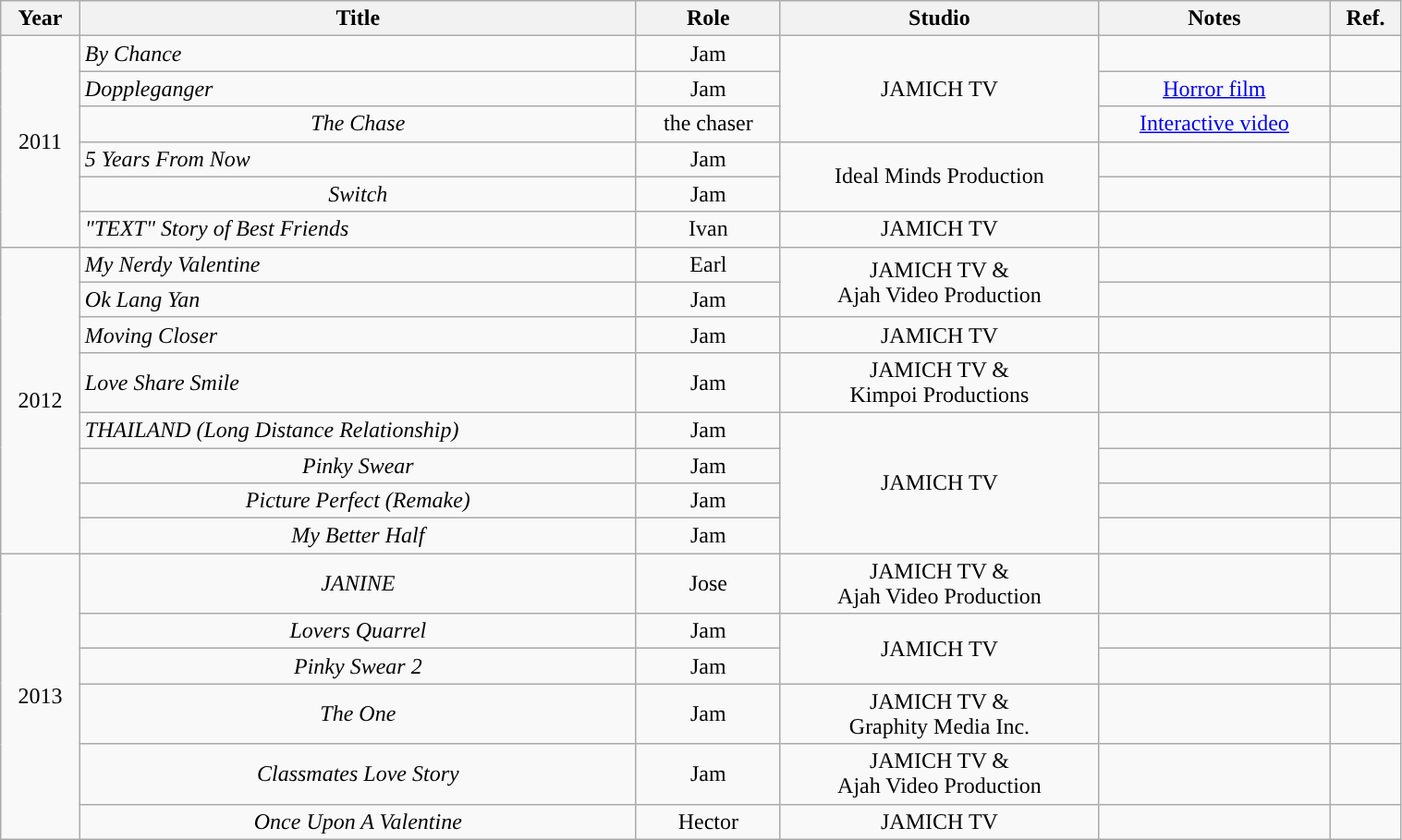<table class="wikitable" style="text-align:center; width:80%">
<tr>
<th>Year</th>
<th>Title</th>
<th>Role</th>
<th>Studio</th>
<th>Notes</th>
<th>Ref.</th>
</tr>
<tr>
<td rowspan=6>2011</td>
<td style="text-align:left"><em>By Chance</em></td>
<td>Jam</td>
<td rowspan=3>JAMICH TV</td>
<td></td>
<td></td>
</tr>
<tr>
<td style="text-align:left"><em>Doppleganger</em></td>
<td>Jam</td>
<td><a href='#'>Horror film</a></td>
<td></td>
</tr>
<tr>
<td><em>The Chase</em></td>
<td>the chaser</td>
<td><a href='#'>Interactive video</a></td>
<td></td>
</tr>
<tr>
<td style="text-align:left"><em>5 Years From Now</em></td>
<td>Jam</td>
<td rowspan=2>Ideal Minds Production</td>
<td></td>
<td></td>
</tr>
<tr>
<td><em>Switch</em></td>
<td>Jam</td>
<td></td>
<td></td>
</tr>
<tr>
<td style="text-align:left"><em>"TEXT" Story of Best Friends</em></td>
<td>Ivan</td>
<td>JAMICH TV</td>
<td></td>
<td></td>
</tr>
<tr>
<td rowspan=8>2012</td>
<td style="text-align:left"><em>My Nerdy Valentine</em></td>
<td>Earl</td>
<td rowspan=2>JAMICH TV &<br>Ajah Video Production</td>
<td></td>
<td></td>
</tr>
<tr>
<td style="text-align:left"><em>Ok Lang Yan</em></td>
<td>Jam</td>
<td></td>
<td></td>
</tr>
<tr>
<td style="text-align:left"><em>Moving Closer</em></td>
<td>Jam</td>
<td>JAMICH TV</td>
<td></td>
<td></td>
</tr>
<tr>
<td style="text-align:left"><em>Love Share Smile</em></td>
<td>Jam</td>
<td>JAMICH TV &<br>Kimpoi Productions</td>
<td></td>
<td></td>
</tr>
<tr>
<td style="text-align:left"><em>THAILAND (Long Distance Relationship)</em></td>
<td>Jam</td>
<td rowspan=4>JAMICH TV</td>
<td></td>
<td></td>
</tr>
<tr>
<td><em>Pinky Swear</em></td>
<td>Jam</td>
<td></td>
<td></td>
</tr>
<tr>
<td><em>Picture Perfect (Remake)</em></td>
<td>Jam</td>
<td></td>
<td></td>
</tr>
<tr>
<td><em>My Better Half</em></td>
<td>Jam</td>
<td></td>
<td></td>
</tr>
<tr>
<td rowspan=6>2013</td>
<td><em>JANINE</em></td>
<td>Jose</td>
<td>JAMICH TV &<br>Ajah Video Production</td>
<td></td>
<td></td>
</tr>
<tr>
<td><em>Lovers Quarrel</em></td>
<td>Jam</td>
<td rowspan=2>JAMICH TV</td>
<td></td>
<td></td>
</tr>
<tr>
<td><em>Pinky Swear 2</em></td>
<td>Jam</td>
<td></td>
<td></td>
</tr>
<tr>
<td><em>The One</em></td>
<td>Jam</td>
<td>JAMICH TV &<br>Graphity Media Inc.</td>
<td></td>
<td></td>
</tr>
<tr>
<td><em>Classmates Love Story</em></td>
<td>Jam</td>
<td>JAMICH TV &<br>Ajah Video Production</td>
<td></td>
<td></td>
</tr>
<tr>
<td><em>Once Upon A Valentine</em></td>
<td>Hector</td>
<td>JAMICH TV</td>
<td></td>
<td></td>
</tr>
</table>
